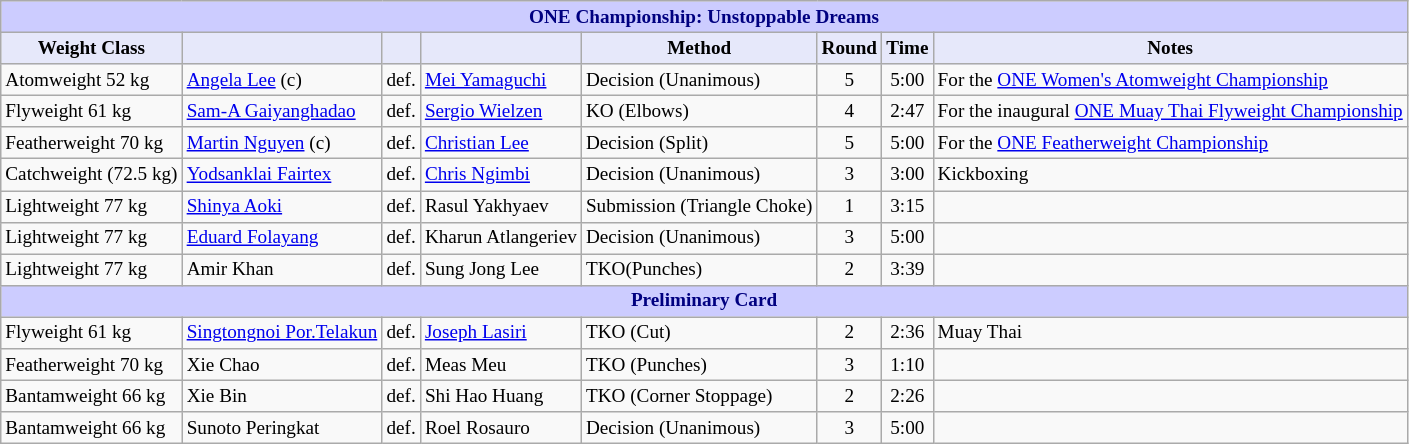<table class="wikitable" style="font-size: 80%;">
<tr>
<th colspan="8" style="background-color: #ccf; color: #000080; text-align: center;"><strong>ONE Championship: Unstoppable Dreams</strong></th>
</tr>
<tr>
<th colspan="1" style="background-color: #E6E8FA; color: #000000; text-align: center;">Weight Class</th>
<th colspan="1" style="background-color: #E6E8FA; color: #000000; text-align: center;"></th>
<th colspan="1" style="background-color: #E6E8FA; color: #000000; text-align: center;"></th>
<th colspan="1" style="background-color: #E6E8FA; color: #000000; text-align: center;"></th>
<th colspan="1" style="background-color: #E6E8FA; color: #000000; text-align: center;">Method</th>
<th colspan="1" style="background-color: #E6E8FA; color: #000000; text-align: center;">Round</th>
<th colspan="1" style="background-color: #E6E8FA; color: #000000; text-align: center;">Time</th>
<th colspan="1" style="background-color: #E6E8FA; color: #000000; text-align: center;">Notes</th>
</tr>
<tr>
<td>Atomweight 52 kg</td>
<td> <a href='#'>Angela Lee</a> (c)</td>
<td>def.</td>
<td> <a href='#'>Mei Yamaguchi</a></td>
<td>Decision (Unanimous)</td>
<td align=center>5</td>
<td align=center>5:00</td>
<td>For the <a href='#'>ONE Women's Atomweight Championship</a></td>
</tr>
<tr>
<td>Flyweight 61 kg</td>
<td> <a href='#'>Sam-A Gaiyanghadao</a></td>
<td>def.</td>
<td> <a href='#'>Sergio Wielzen</a></td>
<td>KO (Elbows)</td>
<td align=center>4</td>
<td align=center>2:47</td>
<td>For the inaugural <a href='#'>ONE Muay Thai Flyweight Championship</a></td>
</tr>
<tr>
<td>Featherweight 70 kg</td>
<td> <a href='#'>Martin Nguyen</a> (c)</td>
<td>def.</td>
<td> <a href='#'>Christian Lee</a></td>
<td>Decision (Split)</td>
<td align=center>5</td>
<td align=center>5:00</td>
<td>For the <a href='#'>ONE Featherweight Championship</a></td>
</tr>
<tr>
<td>Catchweight (72.5 kg)</td>
<td> <a href='#'>Yodsanklai Fairtex</a></td>
<td>def.</td>
<td> <a href='#'>Chris Ngimbi</a></td>
<td>Decision (Unanimous)</td>
<td align=center>3</td>
<td align=center>3:00</td>
<td>Kickboxing</td>
</tr>
<tr>
<td>Lightweight 77 kg</td>
<td> <a href='#'>Shinya Aoki</a></td>
<td>def.</td>
<td> Rasul Yakhyaev</td>
<td>Submission (Triangle Choke)</td>
<td align=center>1</td>
<td align=center>3:15</td>
<td></td>
</tr>
<tr>
<td>Lightweight 77 kg</td>
<td> <a href='#'>Eduard Folayang</a></td>
<td>def.</td>
<td> Kharun Atlangeriev</td>
<td>Decision (Unanimous)</td>
<td align=center>3</td>
<td align=center>5:00</td>
<td></td>
</tr>
<tr>
<td>Lightweight 77 kg</td>
<td> Amir Khan</td>
<td>def.</td>
<td> Sung Jong Lee</td>
<td>TKO(Punches)</td>
<td align=center>2</td>
<td align=center>3:39</td>
<td></td>
</tr>
<tr>
<th colspan="8" style="background-color: #ccf; color: #000080; text-align: center;"><strong>Preliminary Card</strong></th>
</tr>
<tr>
<td>Flyweight 61 kg</td>
<td> <a href='#'>Singtongnoi Por.Telakun</a></td>
<td>def.</td>
<td> <a href='#'>Joseph Lasiri</a></td>
<td>TKO (Cut)</td>
<td align=center>2</td>
<td align=center>2:36</td>
<td>Muay Thai</td>
</tr>
<tr>
<td>Featherweight 70 kg</td>
<td> Xie Chao</td>
<td>def.</td>
<td> Meas Meu</td>
<td>TKO (Punches)</td>
<td align=center>3</td>
<td align=center>1:10</td>
<td></td>
</tr>
<tr>
<td>Bantamweight 66 kg</td>
<td> Xie Bin</td>
<td>def.</td>
<td> Shi Hao Huang</td>
<td>TKO (Corner Stoppage)</td>
<td align=center>2</td>
<td align=center>2:26</td>
<td></td>
</tr>
<tr>
<td>Bantamweight 66 kg</td>
<td> Sunoto Peringkat</td>
<td>def.</td>
<td> Roel Rosauro</td>
<td>Decision (Unanimous)</td>
<td align=center>3</td>
<td align=center>5:00</td>
<td></td>
</tr>
</table>
